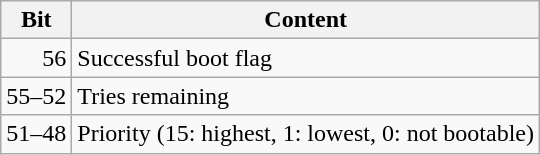<table class="wikitable">
<tr>
<th>Bit</th>
<th>Content</th>
</tr>
<tr>
<td align=right>56</td>
<td>Successful boot flag</td>
</tr>
<tr>
<td align=right>55–52</td>
<td>Tries remaining</td>
</tr>
<tr>
<td align=right>51–48</td>
<td>Priority (15: highest, 1: lowest, 0: not bootable)</td>
</tr>
</table>
